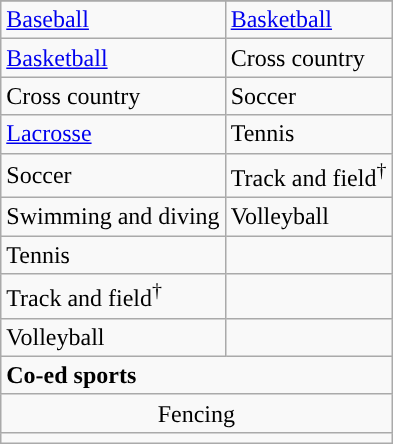<table class="wikitable" style=" ">
<tr>
</tr>
<tr>
<td><a href='#'>Baseball</a></td>
<td><a href='#'>Basketball</a></td>
</tr>
<tr>
<td><a href='#'>Basketball</a></td>
<td>Cross country</td>
</tr>
<tr>
<td>Cross country</td>
<td>Soccer</td>
</tr>
<tr>
<td><a href='#'>Lacrosse</a></td>
<td>Tennis</td>
</tr>
<tr>
<td>Soccer</td>
<td>Track and field<sup>†</sup></td>
</tr>
<tr>
<td>Swimming and diving</td>
<td>Volleyball</td>
</tr>
<tr>
<td>Tennis</td>
<td></td>
</tr>
<tr>
<td>Track and field<sup>†</sup></td>
<td></td>
</tr>
<tr>
<td>Volleyball</td>
<td></td>
</tr>
<tr>
<td colspan="2"><strong>Co-ed sports</strong></td>
</tr>
<tr style="text-align:center">
<td colspan="2">Fencing</td>
</tr>
<tr>
<td colspan="2"></td>
</tr>
</table>
